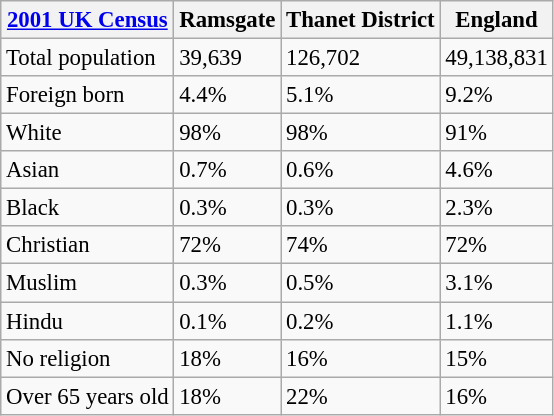<table class=wikitable style="font-size: 95%;">
<tr>
<th><a href='#'>2001 UK Census</a></th>
<th>Ramsgate</th>
<th>Thanet District</th>
<th>England</th>
</tr>
<tr>
<td>Total population</td>
<td>39,639</td>
<td>126,702</td>
<td>49,138,831</td>
</tr>
<tr>
<td>Foreign born</td>
<td>4.4%</td>
<td>5.1%</td>
<td>9.2%</td>
</tr>
<tr>
<td>White</td>
<td>98%</td>
<td>98%</td>
<td>91%</td>
</tr>
<tr>
<td>Asian</td>
<td>0.7%</td>
<td>0.6%</td>
<td>4.6%</td>
</tr>
<tr>
<td>Black</td>
<td>0.3%</td>
<td>0.3%</td>
<td>2.3%</td>
</tr>
<tr>
<td>Christian</td>
<td>72%</td>
<td>74%</td>
<td>72%</td>
</tr>
<tr>
<td>Muslim</td>
<td>0.3%</td>
<td>0.5%</td>
<td>3.1%</td>
</tr>
<tr>
<td>Hindu</td>
<td>0.1%</td>
<td>0.2%</td>
<td>1.1%</td>
</tr>
<tr>
<td>No religion</td>
<td>18%</td>
<td>16%</td>
<td>15%</td>
</tr>
<tr>
<td>Over 65 years old</td>
<td>18%</td>
<td>22%</td>
<td>16%</td>
</tr>
</table>
